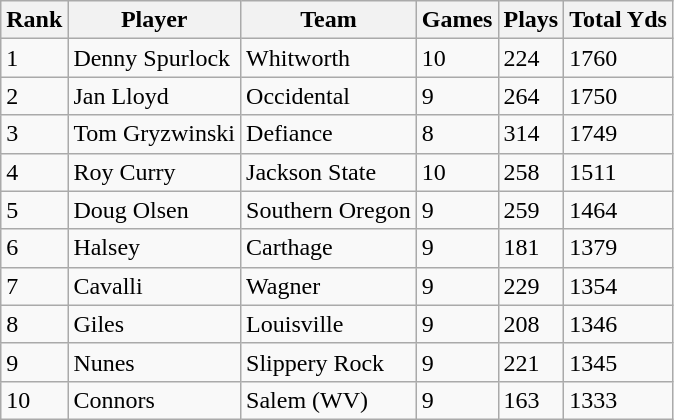<table class="wikitable sortable">
<tr>
<th>Rank</th>
<th>Player</th>
<th>Team</th>
<th>Games</th>
<th>Plays</th>
<th>Total Yds</th>
</tr>
<tr>
<td>1</td>
<td>Denny Spurlock</td>
<td>Whitworth</td>
<td>10</td>
<td>224</td>
<td>1760</td>
</tr>
<tr>
<td>2</td>
<td>Jan Lloyd</td>
<td>Occidental</td>
<td>9</td>
<td>264</td>
<td>1750</td>
</tr>
<tr>
<td>3</td>
<td>Tom Gryzwinski</td>
<td>Defiance</td>
<td>8</td>
<td>314</td>
<td>1749</td>
</tr>
<tr>
<td>4</td>
<td>Roy Curry</td>
<td>Jackson State</td>
<td>10</td>
<td>258</td>
<td>1511</td>
</tr>
<tr>
<td>5</td>
<td>Doug Olsen</td>
<td>Southern Oregon</td>
<td>9</td>
<td>259</td>
<td>1464</td>
</tr>
<tr>
<td>6</td>
<td>Halsey</td>
<td>Carthage</td>
<td>9</td>
<td>181</td>
<td>1379</td>
</tr>
<tr>
<td>7</td>
<td>Cavalli</td>
<td>Wagner</td>
<td>9</td>
<td>229</td>
<td>1354</td>
</tr>
<tr>
<td>8</td>
<td>Giles</td>
<td>Louisville</td>
<td>9</td>
<td>208</td>
<td>1346</td>
</tr>
<tr>
<td>9</td>
<td>Nunes</td>
<td>Slippery Rock</td>
<td>9</td>
<td>221</td>
<td>1345</td>
</tr>
<tr>
<td>10</td>
<td>Connors</td>
<td>Salem (WV)</td>
<td>9</td>
<td>163</td>
<td>1333</td>
</tr>
</table>
